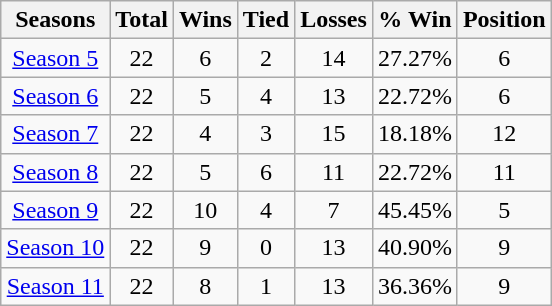<table class="wikitable sortable" style="text-align: center; font-size: 100%" align="center" width:"80%">
<tr>
<th>Seasons</th>
<th>Total</th>
<th>Wins</th>
<th>Tied</th>
<th>Losses</th>
<th>% Win</th>
<th>Position</th>
</tr>
<tr>
<td><a href='#'>Season 5</a></td>
<td>22</td>
<td>6</td>
<td>2</td>
<td>14</td>
<td>27.27%</td>
<td>6</td>
</tr>
<tr>
<td><a href='#'>Season 6</a></td>
<td>22</td>
<td>5</td>
<td>4</td>
<td>13</td>
<td>22.72%</td>
<td>6</td>
</tr>
<tr>
<td><a href='#'>Season 7</a></td>
<td>22</td>
<td>4</td>
<td>3</td>
<td>15</td>
<td>18.18%</td>
<td>12</td>
</tr>
<tr>
<td><a href='#'>Season 8</a></td>
<td>22</td>
<td>5</td>
<td>6</td>
<td>11</td>
<td>22.72%</td>
<td>11</td>
</tr>
<tr>
<td><a href='#'>Season 9</a></td>
<td>22</td>
<td>10</td>
<td>4</td>
<td>7</td>
<td>45.45%</td>
<td>5</td>
</tr>
<tr>
<td><a href='#'>Season 10</a></td>
<td>22</td>
<td>9</td>
<td>0</td>
<td>13</td>
<td>40.90%</td>
<td>9</td>
</tr>
<tr>
<td><a href='#'>Season 11</a></td>
<td>22</td>
<td>8</td>
<td>1</td>
<td>13</td>
<td>36.36%</td>
<td>9</td>
</tr>
</table>
